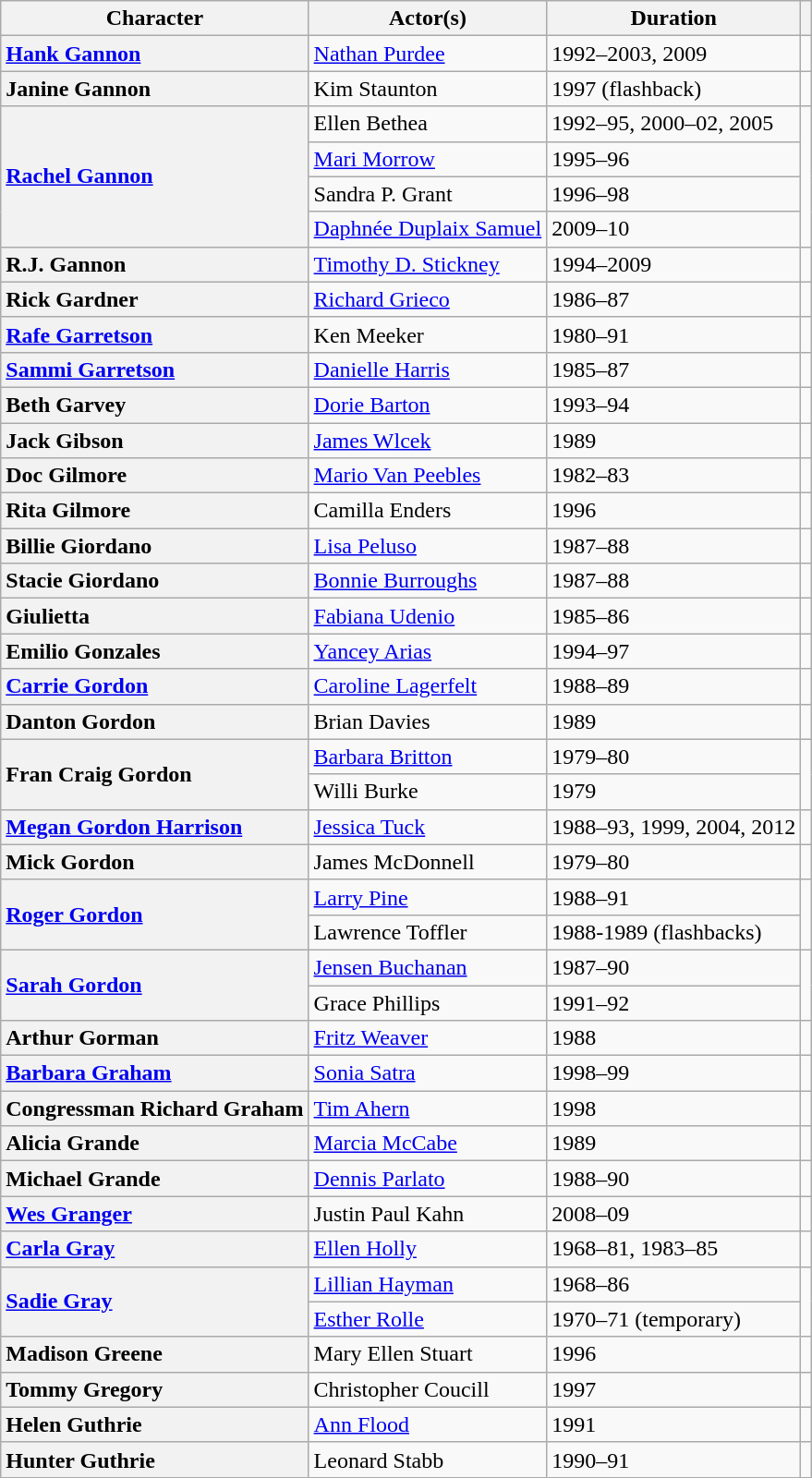<table class="wikitable unsortable">
<tr>
<th scope=col>Character</th>
<th scope=col>Actor(s)</th>
<th scope=col>Duration</th>
<th scope=col></th>
</tr>
<tr>
<th scope=row style=text-align:left><a href='#'>Hank Gannon</a></th>
<td><a href='#'>Nathan Purdee</a></td>
<td>1992–2003, 2009</td>
<td></td>
</tr>
<tr>
<th scope=row style=text-align:left>Janine Gannon</th>
<td>Kim Staunton</td>
<td>1997 (flashback)</td>
<td></td>
</tr>
<tr>
<th scope=row style=text-align:left rowspan="4"><a href='#'>Rachel Gannon</a></th>
<td>Ellen Bethea</td>
<td>1992–95, 2000–02, 2005</td>
<td rowspan="4"></td>
</tr>
<tr>
<td><a href='#'>Mari Morrow</a></td>
<td>1995–96</td>
</tr>
<tr>
<td>Sandra P. Grant</td>
<td>1996–98</td>
</tr>
<tr>
<td><a href='#'>Daphnée Duplaix Samuel</a></td>
<td>2009–10</td>
</tr>
<tr>
<th scope=row style=text-align:left>R.J. Gannon</th>
<td><a href='#'>Timothy D. Stickney</a></td>
<td>1994–2009</td>
<td></td>
</tr>
<tr>
<th scope=row style=text-align:left>Rick Gardner</th>
<td><a href='#'>Richard Grieco</a></td>
<td>1986–87</td>
<td></td>
</tr>
<tr>
<th scope=row style=text-align:left><a href='#'>Rafe Garretson</a></th>
<td>Ken Meeker</td>
<td>1980–91</td>
<td></td>
</tr>
<tr>
<th scope=row style=text-align:left><a href='#'>Sammi Garretson</a></th>
<td><a href='#'>Danielle Harris</a></td>
<td>1985–87</td>
<td></td>
</tr>
<tr>
<th scope=row style=text-align:left>Beth Garvey</th>
<td><a href='#'>Dorie Barton</a></td>
<td>1993–94</td>
<td></td>
</tr>
<tr>
<th scope=row style=text-align:left>Jack Gibson</th>
<td><a href='#'>James Wlcek</a></td>
<td>1989</td>
<td></td>
</tr>
<tr>
<th scope=row style=text-align:left>Doc Gilmore</th>
<td><a href='#'>Mario Van Peebles</a></td>
<td>1982–83</td>
<td></td>
</tr>
<tr>
<th scope=row style=text-align:left>Rita Gilmore</th>
<td>Camilla Enders</td>
<td>1996</td>
<td></td>
</tr>
<tr>
<th scope=row style=text-align:left>Billie Giordano</th>
<td><a href='#'>Lisa Peluso</a></td>
<td>1987–88</td>
<td></td>
</tr>
<tr>
<th scope=row style=text-align:left>Stacie Giordano</th>
<td><a href='#'>Bonnie Burroughs</a></td>
<td>1987–88</td>
<td></td>
</tr>
<tr>
<th scope=row style=text-align:left>Giulietta</th>
<td><a href='#'>Fabiana Udenio</a></td>
<td>1985–86</td>
<td></td>
</tr>
<tr>
<th scope=row style=text-align:left>Emilio Gonzales</th>
<td><a href='#'>Yancey Arias</a></td>
<td>1994–97</td>
<td></td>
</tr>
<tr>
<th scope=row style=text-align:left><a href='#'>Carrie Gordon</a></th>
<td><a href='#'>Caroline Lagerfelt</a></td>
<td>1988–89</td>
<td></td>
</tr>
<tr>
<th scope=row style=text-align:left>Danton Gordon</th>
<td>Brian Davies</td>
<td>1989</td>
<td></td>
</tr>
<tr>
<th scope=row style=text-align:left rowspan="2">Fran Craig Gordon</th>
<td><a href='#'>Barbara Britton</a></td>
<td>1979–80</td>
<td rowspan="2"></td>
</tr>
<tr>
<td>Willi Burke</td>
<td>1979</td>
</tr>
<tr>
<th scope=row style=text-align:left><a href='#'>Megan Gordon Harrison</a></th>
<td><a href='#'>Jessica Tuck</a></td>
<td>1988–93, 1999, 2004, 2012</td>
<td></td>
</tr>
<tr>
<th scope=row style=text-align:left>Mick Gordon</th>
<td>James McDonnell</td>
<td>1979–80</td>
<td></td>
</tr>
<tr>
<th scope=row style=text-align:left rowspan="2"><a href='#'>Roger Gordon</a></th>
<td><a href='#'>Larry Pine</a></td>
<td>1988–91</td>
<td rowspan="2"></td>
</tr>
<tr>
<td>Lawrence Toffler</td>
<td>1988-1989 (flashbacks)</td>
</tr>
<tr>
<th scope=row style=text-align:left rowspan="2"><a href='#'>Sarah Gordon</a></th>
<td><a href='#'>Jensen Buchanan</a></td>
<td>1987–90</td>
<td rowspan="2"></td>
</tr>
<tr>
<td>Grace Phillips</td>
<td>1991–92</td>
</tr>
<tr>
<th scope=row style=text-align:left>Arthur Gorman</th>
<td><a href='#'>Fritz Weaver</a></td>
<td>1988</td>
<td></td>
</tr>
<tr>
<th scope=row style=text-align:left><a href='#'>Barbara Graham</a></th>
<td><a href='#'>Sonia Satra</a></td>
<td>1998–99</td>
<td></td>
</tr>
<tr>
<th scope=row style=text-align:left>Congressman Richard Graham</th>
<td><a href='#'>Tim Ahern</a></td>
<td>1998</td>
<td></td>
</tr>
<tr>
<th scope=row style=text-align:left>Alicia Grande</th>
<td><a href='#'>Marcia McCabe</a></td>
<td>1989</td>
<td></td>
</tr>
<tr>
<th scope=row style=text-align:left>Michael Grande</th>
<td><a href='#'>Dennis Parlato</a></td>
<td>1988–90</td>
<td></td>
</tr>
<tr>
<th scope=row style=text-align:left><a href='#'>Wes Granger</a></th>
<td>Justin Paul Kahn</td>
<td>2008–09</td>
<td></td>
</tr>
<tr>
<th scope=row style=text-align:left><a href='#'>Carla Gray</a></th>
<td><a href='#'>Ellen Holly</a></td>
<td>1968–81, 1983–85</td>
<td></td>
</tr>
<tr>
<th scope=row style=text-align:left rowspan="2"><a href='#'>Sadie Gray</a></th>
<td><a href='#'>Lillian Hayman</a></td>
<td>1968–86</td>
<td rowspan="2"></td>
</tr>
<tr>
<td><a href='#'>Esther Rolle</a></td>
<td>1970–71 (temporary)</td>
</tr>
<tr>
<th scope=row style=text-align:left>Madison Greene</th>
<td>Mary Ellen Stuart</td>
<td>1996</td>
<td></td>
</tr>
<tr>
<th scope=row style=text-align:left>Tommy Gregory</th>
<td>Christopher Coucill</td>
<td>1997</td>
<td></td>
</tr>
<tr>
<th scope=row style=text-align:left>Helen Guthrie</th>
<td><a href='#'>Ann Flood</a></td>
<td>1991</td>
<td></td>
</tr>
<tr>
<th scope=row style=text-align:left>Hunter Guthrie</th>
<td>Leonard Stabb</td>
<td>1990–91</td>
<td></td>
</tr>
</table>
